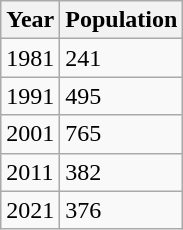<table class=wikitable>
<tr>
<th>Year</th>
<th>Population</th>
</tr>
<tr>
<td>1981</td>
<td>241</td>
</tr>
<tr>
<td>1991</td>
<td>495</td>
</tr>
<tr>
<td>2001</td>
<td>765</td>
</tr>
<tr>
<td>2011</td>
<td>382</td>
</tr>
<tr>
<td>2021</td>
<td>376</td>
</tr>
</table>
